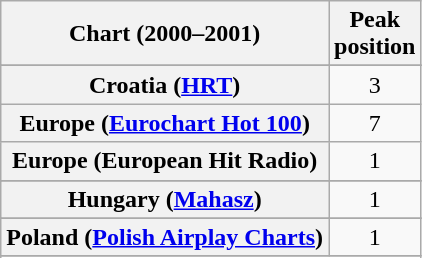<table class="wikitable sortable plainrowheaders" style="text-align:center">
<tr>
<th>Chart (2000–2001)</th>
<th>Peak<br>position</th>
</tr>
<tr>
</tr>
<tr>
</tr>
<tr>
</tr>
<tr>
</tr>
<tr>
<th scope="row">Croatia (<a href='#'>HRT</a>)</th>
<td>3</td>
</tr>
<tr>
<th scope="row">Europe (<a href='#'>Eurochart Hot 100</a>)</th>
<td>7</td>
</tr>
<tr>
<th scope="row">Europe (European Hit Radio)</th>
<td>1</td>
</tr>
<tr>
</tr>
<tr>
</tr>
<tr>
</tr>
<tr>
<th scope="row">Hungary (<a href='#'>Mahasz</a>)</th>
<td>1</td>
</tr>
<tr>
</tr>
<tr>
</tr>
<tr>
</tr>
<tr>
</tr>
<tr>
</tr>
<tr>
</tr>
<tr>
<th scope="row">Poland (<a href='#'>Polish Airplay Charts</a>)</th>
<td>1</td>
</tr>
<tr>
</tr>
<tr>
</tr>
<tr>
</tr>
<tr>
</tr>
</table>
